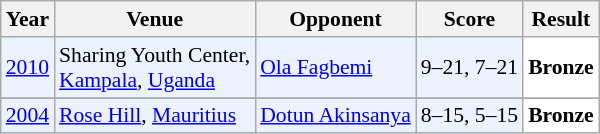<table class="sortable wikitable" style="font-size: 90%;">
<tr>
<th>Year</th>
<th>Venue</th>
<th>Opponent</th>
<th>Score</th>
<th>Result</th>
</tr>
<tr style="background:#ECF2FF">
<td align="center"><a href='#'>2010</a></td>
<td align="left">Sharing Youth Center,<br><a href='#'>Kampala</a>, <a href='#'>Uganda</a></td>
<td align="left"> <a href='#'>Ola Fagbemi</a></td>
<td align="left">9–21, 7–21</td>
<td style="text-align:left; background:white"> <strong>Bronze</strong></td>
</tr>
<tr>
</tr>
<tr style="background:#ECF2FF">
<td align="center"><a href='#'>2004</a></td>
<td align="left"><a href='#'>Rose Hill</a>, <a href='#'>Mauritius</a></td>
<td align="left"> <a href='#'>Dotun Akinsanya</a></td>
<td align="left">8–15, 5–15</td>
<td style="text-align:left; background:white"> <strong>Bronze</strong></td>
</tr>
</table>
